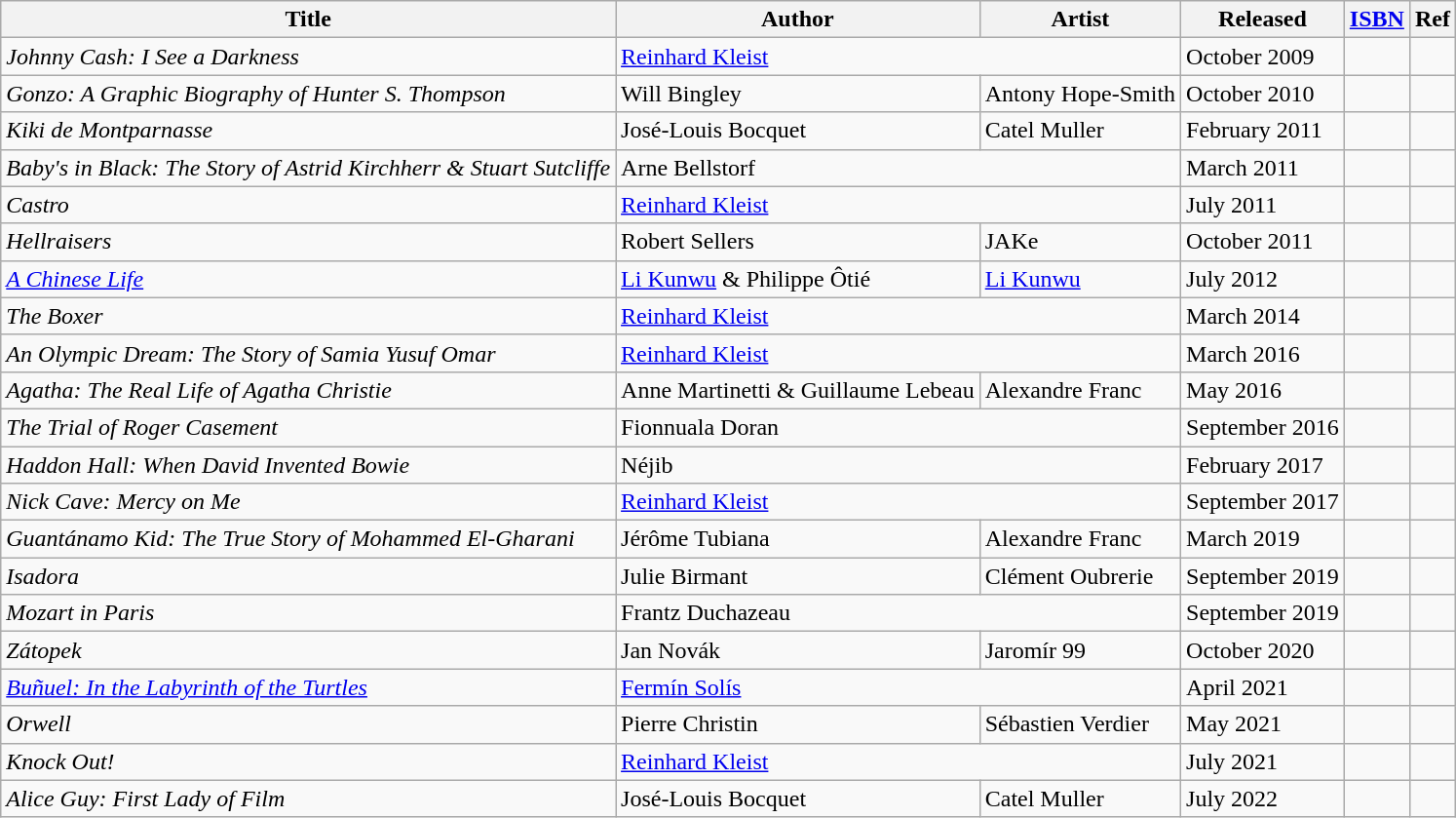<table class="wikitable">
<tr>
<th>Title</th>
<th>Author</th>
<th>Artist</th>
<th>Released</th>
<th><a href='#'>ISBN</a></th>
<th>Ref</th>
</tr>
<tr>
<td><em>Johnny Cash: I See a Darkness</em></td>
<td colspan="2"><a href='#'>Reinhard Kleist</a></td>
<td>October 2009</td>
<td></td>
<td></td>
</tr>
<tr>
<td><em>Gonzo: A Graphic Biography of Hunter S. Thompson</em></td>
<td>Will Bingley</td>
<td>Antony Hope-Smith</td>
<td>October 2010</td>
<td></td>
<td></td>
</tr>
<tr>
<td><em>Kiki de Montparnasse</em></td>
<td>José-Louis Bocquet</td>
<td>Catel Muller</td>
<td>February 2011</td>
<td></td>
<td></td>
</tr>
<tr>
<td><em>Baby's in Black: The Story of Astrid Kirchherr & Stuart Sutcliffe</em></td>
<td colspan="2">Arne Bellstorf</td>
<td>March 2011</td>
<td></td>
<td></td>
</tr>
<tr>
<td><em>Castro</em></td>
<td colspan="2"><a href='#'>Reinhard Kleist</a></td>
<td>July 2011</td>
<td></td>
<td></td>
</tr>
<tr>
<td><em>Hellraisers</em></td>
<td>Robert Sellers</td>
<td>JAKe</td>
<td>October 2011</td>
<td></td>
<td></td>
</tr>
<tr>
<td><em><a href='#'>A Chinese Life</a></em></td>
<td><a href='#'>Li Kunwu</a> & Philippe Ôtié</td>
<td><a href='#'>Li Kunwu</a></td>
<td>July 2012</td>
<td></td>
<td></td>
</tr>
<tr>
<td><em>The Boxer</em></td>
<td colspan="2"><a href='#'>Reinhard Kleist</a></td>
<td>March 2014</td>
<td></td>
<td></td>
</tr>
<tr>
<td><em>An Olympic Dream: The Story of Samia Yusuf Omar</em></td>
<td colspan="2"><a href='#'>Reinhard Kleist</a></td>
<td>March 2016</td>
<td></td>
<td></td>
</tr>
<tr>
<td><em>Agatha: The Real Life of Agatha Christie</em></td>
<td>Anne Martinetti & Guillaume Lebeau</td>
<td>Alexandre Franc</td>
<td>May 2016</td>
<td></td>
<td></td>
</tr>
<tr>
<td><em>The Trial of Roger Casement</em></td>
<td colspan="2">Fionnuala Doran</td>
<td>September 2016</td>
<td></td>
<td></td>
</tr>
<tr>
<td><em>Haddon Hall: When David Invented Bowie</em></td>
<td colspan="2">Néjib</td>
<td>February 2017</td>
<td></td>
<td></td>
</tr>
<tr>
<td><em>Nick Cave: Mercy on Me</em></td>
<td colspan="2"><a href='#'>Reinhard Kleist</a></td>
<td>September 2017</td>
<td></td>
<td></td>
</tr>
<tr>
<td><em>Guantánamo Kid: The True Story of Mohammed El-Gharani</em></td>
<td>Jérôme Tubiana</td>
<td>Alexandre Franc</td>
<td>March 2019</td>
<td></td>
<td></td>
</tr>
<tr>
<td><em>Isadora</em></td>
<td>Julie Birmant</td>
<td>Clément Oubrerie</td>
<td>September 2019</td>
<td></td>
<td></td>
</tr>
<tr>
<td><em>Mozart in Paris</em></td>
<td colspan="2">Frantz Duchazeau</td>
<td>September 2019</td>
<td></td>
<td></td>
</tr>
<tr>
<td><em>Zátopek</em></td>
<td>Jan Novák</td>
<td>Jaromír 99</td>
<td>October 2020</td>
<td></td>
<td></td>
</tr>
<tr>
<td><em><a href='#'>Buñuel: In the Labyrinth of the Turtles</a></em></td>
<td colspan="2"><a href='#'>Fermín Solís</a></td>
<td>April 2021</td>
<td></td>
<td></td>
</tr>
<tr>
<td><em>Orwell</em></td>
<td>Pierre Christin</td>
<td>Sébastien Verdier</td>
<td>May 2021</td>
<td></td>
<td></td>
</tr>
<tr>
<td><em>Knock Out!</em></td>
<td colspan="2"><a href='#'>Reinhard Kleist</a></td>
<td>July 2021</td>
<td></td>
<td></td>
</tr>
<tr>
<td><em>Alice Guy: First Lady of Film</em></td>
<td>José-Louis Bocquet</td>
<td>Catel Muller</td>
<td>July 2022</td>
<td></td>
<td></td>
</tr>
</table>
